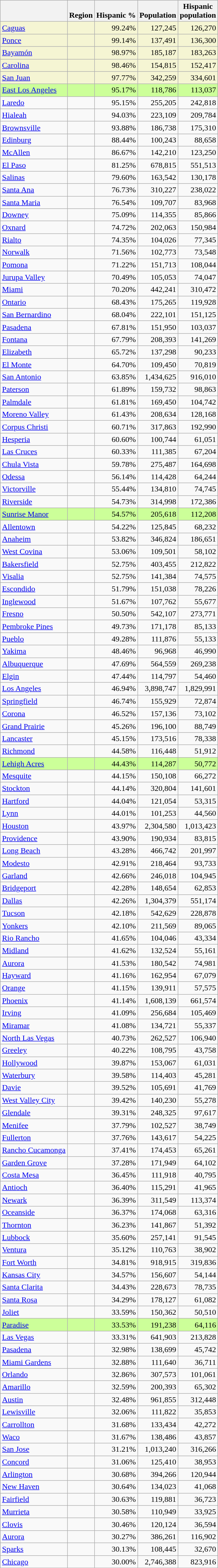<table class="wikitable sortable mw-datatable static-row-numbers" style=text-align:right>
<tr class="static-row-header" style=vertical-align:bottom>
<th></th>
<th>Region</th>
<th>Hispanic %</th>
<th>Population</th>
<th>Hispanic<br>population</th>
</tr>
<tr style="background:#f5f5d3">
<td style=text-align:left><a href='#'>Caguas</a></td>
<td style=text-align:left></td>
<td>99.24%</td>
<td>127,245</td>
<td>126,270</td>
</tr>
<tr style="background:#f5f5d3">
<td style=text-align:left><a href='#'>Ponce</a></td>
<td style=text-align:left></td>
<td>99.14%</td>
<td>137,491</td>
<td>136,300</td>
</tr>
<tr style="background:#f5f5d3">
<td style=text-align:left><a href='#'>Bayamón</a></td>
<td style=text-align:left></td>
<td>98.97%</td>
<td>185,187</td>
<td>183,263</td>
</tr>
<tr style="background:#f5f5d3">
<td style=text-align:left><a href='#'>Carolina</a></td>
<td style=text-align:left></td>
<td>98.46%</td>
<td>154,815</td>
<td>152,417</td>
</tr>
<tr style="background:#f5f5d3">
<td style=text-align:left><a href='#'>San Juan</a></td>
<td style=text-align:left></td>
<td>97.77%</td>
<td>342,259</td>
<td>334,601</td>
</tr>
<tr style="background:#cf9">
<td style=text-align:left><a href='#'>East Los Angeles</a></td>
<td style=text-align:left></td>
<td>95.17%</td>
<td>118,786</td>
<td>113,037</td>
</tr>
<tr>
<td style=text-align:left><a href='#'>Laredo</a></td>
<td style=text-align:left></td>
<td>95.15%</td>
<td>255,205</td>
<td>242,818</td>
</tr>
<tr>
<td style=text-align:left><a href='#'>Hialeah</a></td>
<td style=text-align:left></td>
<td>94.03%</td>
<td>223,109</td>
<td>209,784</td>
</tr>
<tr>
<td style=text-align:left><a href='#'>Brownsville</a></td>
<td style=text-align:left></td>
<td>93.88%</td>
<td>186,738</td>
<td>175,310</td>
</tr>
<tr>
<td style=text-align:left><a href='#'>Edinburg</a></td>
<td style=text-align:left></td>
<td>88.44%</td>
<td>100,243</td>
<td>88,658</td>
</tr>
<tr>
<td style=text-align:left><a href='#'>McAllen</a></td>
<td style=text-align:left></td>
<td>86.67%</td>
<td>142,210</td>
<td>123,250</td>
</tr>
<tr>
<td style=text-align:left><a href='#'>El Paso</a></td>
<td style=text-align:left></td>
<td>81.25%</td>
<td>678,815</td>
<td>551,513</td>
</tr>
<tr>
<td style=text-align:left><a href='#'>Salinas</a></td>
<td style=text-align:left></td>
<td>79.60%</td>
<td>163,542</td>
<td>130,178</td>
</tr>
<tr>
<td style=text-align:left><a href='#'>Santa Ana</a></td>
<td style=text-align:left></td>
<td>76.73%</td>
<td>310,227</td>
<td>238,022</td>
</tr>
<tr>
<td style=text-align:left><a href='#'>Santa Maria</a></td>
<td style=text-align:left></td>
<td>76.54%</td>
<td>109,707</td>
<td>83,968</td>
</tr>
<tr>
<td style=text-align:left><a href='#'>Downey</a></td>
<td style=text-align:left></td>
<td>75.09%</td>
<td>114,355</td>
<td>85,866</td>
</tr>
<tr>
<td style=text-align:left><a href='#'>Oxnard</a></td>
<td style=text-align:left></td>
<td>74.72%</td>
<td>202,063</td>
<td>150,984</td>
</tr>
<tr>
<td style=text-align:left><a href='#'>Rialto</a></td>
<td style=text-align:left></td>
<td>74.35%</td>
<td>104,026</td>
<td>77,345</td>
</tr>
<tr>
<td style=text-align:left><a href='#'>Norwalk</a></td>
<td style=text-align:left></td>
<td>71.56%</td>
<td>102,773</td>
<td>73,548</td>
</tr>
<tr>
<td style=text-align:left><a href='#'>Pomona</a></td>
<td style=text-align:left></td>
<td>71.22%</td>
<td>151,713</td>
<td>108,044</td>
</tr>
<tr>
<td style=text-align:left><a href='#'>Jurupa Valley</a></td>
<td style=text-align:left></td>
<td>70.49%</td>
<td>105,053</td>
<td>74,047</td>
</tr>
<tr>
<td style=text-align:left><a href='#'>Miami</a></td>
<td style=text-align:left></td>
<td>70.20%</td>
<td>442,241</td>
<td>310,472</td>
</tr>
<tr>
<td style=text-align:left><a href='#'>Ontario</a></td>
<td style=text-align:left></td>
<td>68.43%</td>
<td>175,265</td>
<td>119,928</td>
</tr>
<tr>
<td style=text-align:left><a href='#'>San Bernardino</a></td>
<td style=text-align:left></td>
<td>68.04%</td>
<td>222,101</td>
<td>151,125</td>
</tr>
<tr>
<td style=text-align:left><a href='#'>Pasadena</a></td>
<td style=text-align:left></td>
<td>67.81%</td>
<td>151,950</td>
<td>103,037</td>
</tr>
<tr>
<td style=text-align:left><a href='#'>Fontana</a></td>
<td style=text-align:left></td>
<td>67.79%</td>
<td>208,393</td>
<td>141,269</td>
</tr>
<tr>
<td style=text-align:left><a href='#'>Elizabeth</a></td>
<td style=text-align:left></td>
<td>65.72%</td>
<td>137,298</td>
<td>90,233</td>
</tr>
<tr>
<td style=text-align:left><a href='#'>El Monte</a></td>
<td style=text-align:left></td>
<td>64.70%</td>
<td>109,450</td>
<td>70,819</td>
</tr>
<tr>
<td style=text-align:left><a href='#'>San Antonio</a></td>
<td style=text-align:left></td>
<td>63.85%</td>
<td>1,434,625</td>
<td>916,010</td>
</tr>
<tr>
<td style=text-align:left><a href='#'>Paterson</a></td>
<td style=text-align:left></td>
<td>61.89%</td>
<td>159,732</td>
<td>98,863</td>
</tr>
<tr>
<td style=text-align:left><a href='#'>Palmdale</a></td>
<td style=text-align:left></td>
<td>61.81%</td>
<td>169,450</td>
<td>104,742</td>
</tr>
<tr>
<td style=text-align:left><a href='#'>Moreno Valley</a></td>
<td style=text-align:left></td>
<td>61.43%</td>
<td>208,634</td>
<td>128,168</td>
</tr>
<tr>
<td style=text-align:left><a href='#'>Corpus Christi</a></td>
<td style=text-align:left></td>
<td>60.71%</td>
<td>317,863</td>
<td>192,990</td>
</tr>
<tr>
<td style=text-align:left><a href='#'>Hesperia</a></td>
<td style=text-align:left></td>
<td>60.60%</td>
<td>100,744</td>
<td>61,051</td>
</tr>
<tr>
<td style=text-align:left><a href='#'>Las Cruces</a></td>
<td style=text-align:left></td>
<td>60.33%</td>
<td>111,385</td>
<td>67,204</td>
</tr>
<tr>
<td style=text-align:left><a href='#'>Chula Vista</a></td>
<td style=text-align:left></td>
<td>59.78%</td>
<td>275,487</td>
<td>164,698</td>
</tr>
<tr>
<td style=text-align:left><a href='#'>Odessa</a></td>
<td style=text-align:left></td>
<td>56.14%</td>
<td>114,428</td>
<td>64,244</td>
</tr>
<tr>
<td style=text-align:left><a href='#'>Victorville</a></td>
<td style=text-align:left></td>
<td>55.44%</td>
<td>134,810</td>
<td>74,745</td>
</tr>
<tr>
<td style=text-align:left><a href='#'>Riverside</a></td>
<td style=text-align:left></td>
<td>54.73%</td>
<td>314,998</td>
<td>172,386</td>
</tr>
<tr style="background:#cf9;">
<td style=text-align:left><a href='#'>Sunrise Manor</a></td>
<td style=text-align:left></td>
<td>54.57%</td>
<td>205,618</td>
<td>112,208</td>
</tr>
<tr>
<td style=text-align:left><a href='#'>Allentown</a></td>
<td style=text-align:left></td>
<td>54.22%</td>
<td>125,845</td>
<td>68,232</td>
</tr>
<tr>
<td style=text-align:left><a href='#'>Anaheim</a></td>
<td style=text-align:left></td>
<td>53.82%</td>
<td>346,824</td>
<td>186,651</td>
</tr>
<tr>
<td style=text-align:left><a href='#'>West Covina</a></td>
<td style=text-align:left></td>
<td>53.06%</td>
<td>109,501</td>
<td>58,102</td>
</tr>
<tr>
<td style=text-align:left><a href='#'>Bakersfield</a></td>
<td style=text-align:left></td>
<td>52.75%</td>
<td>403,455</td>
<td>212,822</td>
</tr>
<tr>
<td style=text-align:left><a href='#'>Visalia</a></td>
<td style=text-align:left></td>
<td>52.75%</td>
<td>141,384</td>
<td>74,575</td>
</tr>
<tr>
<td style=text-align:left><a href='#'>Escondido</a></td>
<td style=text-align:left></td>
<td>51.79%</td>
<td>151,038</td>
<td>78,226</td>
</tr>
<tr>
<td style=text-align:left><a href='#'>Inglewood</a></td>
<td style=text-align:left></td>
<td>51.67%</td>
<td>107,762</td>
<td>55,677</td>
</tr>
<tr>
<td style=text-align:left><a href='#'>Fresno</a></td>
<td style=text-align:left></td>
<td>50.50%</td>
<td>542,107</td>
<td>273,771</td>
</tr>
<tr>
<td style=text-align:left><a href='#'>Pembroke Pines</a></td>
<td style=text-align:left></td>
<td>49.73%</td>
<td>171,178</td>
<td>85,133</td>
</tr>
<tr>
<td style=text-align:left><a href='#'>Pueblo</a></td>
<td style=text-align:left></td>
<td>49.28%</td>
<td>111,876</td>
<td>55,133</td>
</tr>
<tr>
<td style=text-align:left><a href='#'>Yakima</a></td>
<td style=text-align:left></td>
<td>48.46%</td>
<td>96,968</td>
<td>46,990</td>
</tr>
<tr>
<td style=text-align:left><a href='#'>Albuquerque</a></td>
<td style=text-align:left></td>
<td>47.69%</td>
<td>564,559</td>
<td>269,238</td>
</tr>
<tr>
<td style=text-align:left><a href='#'>Elgin</a></td>
<td style=text-align:left></td>
<td>47.44%</td>
<td>114,797</td>
<td>54,460</td>
</tr>
<tr>
<td style=text-align:left><a href='#'>Los Angeles</a></td>
<td style=text-align:left></td>
<td>46.94%</td>
<td>3,898,747</td>
<td>1,829,991</td>
</tr>
<tr>
<td style=text-align:left><a href='#'>Springfield</a></td>
<td style=text-align:left></td>
<td>46.74%</td>
<td>155,929</td>
<td>72,874</td>
</tr>
<tr>
<td style=text-align:left><a href='#'>Corona</a></td>
<td style=text-align:left></td>
<td>46.52%</td>
<td>157,136</td>
<td>73,102</td>
</tr>
<tr>
<td style=text-align:left><a href='#'>Grand Prairie</a></td>
<td style=text-align:left></td>
<td>45.26%</td>
<td>196,100</td>
<td>88,749</td>
</tr>
<tr>
<td style=text-align:left><a href='#'>Lancaster</a></td>
<td style=text-align:left></td>
<td>45.15%</td>
<td>173,516</td>
<td>78,338</td>
</tr>
<tr>
<td style=text-align:left><a href='#'>Richmond</a></td>
<td style=text-align:left></td>
<td>44.58%</td>
<td>116,448</td>
<td>51,912</td>
</tr>
<tr style="background:#cf9;">
<td style=text-align:left><a href='#'>Lehigh Acres</a></td>
<td style=text-align:left></td>
<td>44.43%</td>
<td>114,287</td>
<td>50,772</td>
</tr>
<tr>
<td style=text-align:left><a href='#'>Mesquite</a></td>
<td style=text-align:left></td>
<td>44.15%</td>
<td>150,108</td>
<td>66,272</td>
</tr>
<tr>
<td style=text-align:left><a href='#'>Stockton</a></td>
<td style=text-align:left></td>
<td>44.14%</td>
<td>320,804</td>
<td>141,601</td>
</tr>
<tr>
<td style=text-align:left><a href='#'>Hartford</a></td>
<td style=text-align:left></td>
<td>44.04%</td>
<td>121,054</td>
<td>53,315</td>
</tr>
<tr>
<td style=text-align:left><a href='#'>Lynn</a></td>
<td style=text-align:left></td>
<td>44.01%</td>
<td>101,253</td>
<td>44,560</td>
</tr>
<tr>
<td style=text-align:left><a href='#'>Houston</a></td>
<td style=text-align:left></td>
<td>43.97%</td>
<td>2,304,580</td>
<td>1,013,423</td>
</tr>
<tr>
<td style=text-align:left><a href='#'>Providence</a></td>
<td style=text-align:left></td>
<td>43.90%</td>
<td>190,934</td>
<td>83,815</td>
</tr>
<tr>
<td style=text-align:left><a href='#'>Long Beach</a></td>
<td style=text-align:left></td>
<td>43.28%</td>
<td>466,742</td>
<td>201,997</td>
</tr>
<tr>
<td style=text-align:left><a href='#'>Modesto</a></td>
<td style=text-align:left></td>
<td>42.91%</td>
<td>218,464</td>
<td>93,733</td>
</tr>
<tr>
<td style=text-align:left><a href='#'>Garland</a></td>
<td style=text-align:left></td>
<td>42.66%</td>
<td>246,018</td>
<td>104,945</td>
</tr>
<tr>
<td style=text-align:left><a href='#'>Bridgeport</a></td>
<td style=text-align:left></td>
<td>42.28%</td>
<td>148,654</td>
<td>62,853</td>
</tr>
<tr>
<td style=text-align:left><a href='#'>Dallas</a></td>
<td style=text-align:left></td>
<td>42.26%</td>
<td>1,304,379</td>
<td>551,174</td>
</tr>
<tr>
<td style=text-align:left><a href='#'>Tucson</a></td>
<td style=text-align:left></td>
<td>42.18%</td>
<td>542,629</td>
<td>228,878</td>
</tr>
<tr>
<td style=text-align:left><a href='#'>Yonkers</a></td>
<td style=text-align:left></td>
<td>42.10%</td>
<td>211,569</td>
<td>89,065</td>
</tr>
<tr>
<td style=text-align:left><a href='#'>Rio Rancho</a></td>
<td style=text-align:left></td>
<td>41.65%</td>
<td>104,046</td>
<td>43,334</td>
</tr>
<tr>
<td style=text-align:left><a href='#'>Midland</a></td>
<td style=text-align:left></td>
<td>41.62%</td>
<td>132,524</td>
<td>55,161</td>
</tr>
<tr>
<td style=text-align:left><a href='#'>Aurora</a></td>
<td style=text-align:left></td>
<td>41.53%</td>
<td>180,542</td>
<td>74,981</td>
</tr>
<tr>
<td style=text-align:left><a href='#'>Hayward</a></td>
<td style=text-align:left></td>
<td>41.16%</td>
<td>162,954</td>
<td>67,079</td>
</tr>
<tr>
<td style=text-align:left><a href='#'>Orange</a></td>
<td style=text-align:left></td>
<td>41.15%</td>
<td>139,911</td>
<td>57,575</td>
</tr>
<tr>
<td style=text-align:left><a href='#'>Phoenix</a></td>
<td style=text-align:left></td>
<td>41.14%</td>
<td>1,608,139</td>
<td>661,574</td>
</tr>
<tr>
<td style=text-align:left><a href='#'>Irving</a></td>
<td style=text-align:left></td>
<td>41.09%</td>
<td>256,684</td>
<td>105,469</td>
</tr>
<tr>
<td style=text-align:left><a href='#'>Miramar</a></td>
<td style=text-align:left></td>
<td>41.08%</td>
<td>134,721</td>
<td>55,337</td>
</tr>
<tr>
<td style=text-align:left><a href='#'>North Las Vegas</a></td>
<td style=text-align:left></td>
<td>40.73%</td>
<td>262,527</td>
<td>106,940</td>
</tr>
<tr>
<td style=text-align:left><a href='#'>Greeley</a></td>
<td style=text-align:left></td>
<td>40.22%</td>
<td>108,795</td>
<td>43,758</td>
</tr>
<tr>
<td style=text-align:left><a href='#'>Hollywood</a></td>
<td style=text-align:left></td>
<td>39.87%</td>
<td>153,067</td>
<td>61,031</td>
</tr>
<tr>
<td style=text-align:left><a href='#'>Waterbury</a></td>
<td style=text-align:left></td>
<td>39.58%</td>
<td>114,403</td>
<td>45,281</td>
</tr>
<tr>
<td style=text-align:left><a href='#'>Davie</a></td>
<td style=text-align:left></td>
<td>39.52%</td>
<td>105,691</td>
<td>41,769</td>
</tr>
<tr>
<td style=text-align:left><a href='#'>West Valley City</a></td>
<td style=text-align:left></td>
<td>39.42%</td>
<td>140,230</td>
<td>55,278</td>
</tr>
<tr>
<td style=text-align:left><a href='#'>Glendale</a></td>
<td style=text-align:left></td>
<td>39.31%</td>
<td>248,325</td>
<td>97,617</td>
</tr>
<tr>
<td style=text-align:left><a href='#'>Menifee</a></td>
<td style=text-align:left></td>
<td>37.79%</td>
<td>102,527</td>
<td>38,749</td>
</tr>
<tr>
<td style=text-align:left><a href='#'>Fullerton</a></td>
<td style=text-align:left></td>
<td>37.76%</td>
<td>143,617</td>
<td>54,225</td>
</tr>
<tr>
<td style=text-align:left><a href='#'>Rancho Cucamonga</a></td>
<td style=text-align:left></td>
<td>37.41%</td>
<td>174,453</td>
<td>65,261</td>
</tr>
<tr>
<td style=text-align:left><a href='#'>Garden Grove</a></td>
<td style=text-align:left></td>
<td>37.28%</td>
<td>171,949</td>
<td>64,102</td>
</tr>
<tr>
<td style=text-align:left><a href='#'>Costa Mesa</a></td>
<td style=text-align:left></td>
<td>36.45%</td>
<td>111,918</td>
<td>40,795</td>
</tr>
<tr>
<td style=text-align:left><a href='#'>Antioch</a></td>
<td style=text-align:left></td>
<td>36.40%</td>
<td>115,291</td>
<td>41,965</td>
</tr>
<tr>
<td style=text-align:left><a href='#'>Newark</a></td>
<td style=text-align:left></td>
<td>36.39%</td>
<td>311,549</td>
<td>113,374</td>
</tr>
<tr>
<td style=text-align:left><a href='#'>Oceanside</a></td>
<td style=text-align:left></td>
<td>36.37%</td>
<td>174,068</td>
<td>63,316</td>
</tr>
<tr>
<td style=text-align:left><a href='#'>Thornton</a></td>
<td style=text-align:left></td>
<td>36.23%</td>
<td>141,867</td>
<td>51,392</td>
</tr>
<tr>
<td style=text-align:left><a href='#'>Lubbock</a></td>
<td style=text-align:left></td>
<td>35.60%</td>
<td>257,141</td>
<td>91,545</td>
</tr>
<tr>
<td style=text-align:left><a href='#'>Ventura</a></td>
<td style=text-align:left></td>
<td>35.12%</td>
<td>110,763</td>
<td>38,902</td>
</tr>
<tr>
<td style=text-align:left><a href='#'>Fort Worth</a></td>
<td style=text-align:left></td>
<td>34.81%</td>
<td>918,915</td>
<td>319,836</td>
</tr>
<tr>
<td style=text-align:left><a href='#'>Kansas City</a></td>
<td style=text-align:left></td>
<td>34.57%</td>
<td>156,607</td>
<td>54,144</td>
</tr>
<tr>
<td style=text-align:left><a href='#'>Santa Clarita</a></td>
<td style=text-align:left></td>
<td>34.43%</td>
<td>228,673</td>
<td>78,735</td>
</tr>
<tr>
<td style=text-align:left><a href='#'>Santa Rosa</a></td>
<td style=text-align:left></td>
<td>34.29%</td>
<td>178,127</td>
<td>61,082</td>
</tr>
<tr>
<td style=text-align:left><a href='#'>Joliet</a></td>
<td style=text-align:left></td>
<td>33.59%</td>
<td>150,362</td>
<td>50,510</td>
</tr>
<tr style="background:#cf9;">
<td style=text-align:left><a href='#'>Paradise</a></td>
<td style=text-align:left></td>
<td>33.53%</td>
<td>191,238</td>
<td>64,116</td>
</tr>
<tr>
<td style=text-align:left><a href='#'>Las Vegas</a></td>
<td style=text-align:left></td>
<td>33.31%</td>
<td>641,903</td>
<td>213,828</td>
</tr>
<tr>
<td style=text-align:left><a href='#'>Pasadena</a></td>
<td style=text-align:left></td>
<td>32.98%</td>
<td>138,699</td>
<td>45,742</td>
</tr>
<tr>
<td style=text-align:left><a href='#'>Miami Gardens</a></td>
<td style=text-align:left></td>
<td>32.88%</td>
<td>111,640</td>
<td>36,711</td>
</tr>
<tr>
<td style=text-align:left><a href='#'>Orlando</a></td>
<td style=text-align:left></td>
<td>32.86%</td>
<td>307,573</td>
<td>101,061</td>
</tr>
<tr>
<td style=text-align:left><a href='#'>Amarillo</a></td>
<td style=text-align:left></td>
<td>32.59%</td>
<td>200,393</td>
<td>65,302</td>
</tr>
<tr>
<td style=text-align:left><a href='#'>Austin</a></td>
<td style=text-align:left></td>
<td>32.48%</td>
<td>961,855</td>
<td>312,448</td>
</tr>
<tr>
<td style=text-align:left><a href='#'>Lewisville</a></td>
<td style=text-align:left></td>
<td>32.06%</td>
<td>111,822</td>
<td>35,853</td>
</tr>
<tr>
<td style=text-align:left><a href='#'>Carrollton</a></td>
<td style=text-align:left></td>
<td>31.68%</td>
<td>133,434</td>
<td>42,272</td>
</tr>
<tr>
<td style=text-align:left><a href='#'>Waco</a></td>
<td style=text-align:left></td>
<td>31.67%</td>
<td>138,486</td>
<td>43,857</td>
</tr>
<tr>
<td style=text-align:left><a href='#'>San Jose</a></td>
<td style=text-align:left></td>
<td>31.21%</td>
<td>1,013,240</td>
<td>316,266</td>
</tr>
<tr>
<td style=text-align:left><a href='#'>Concord</a></td>
<td style=text-align:left></td>
<td>31.06%</td>
<td>125,410</td>
<td>38,953</td>
</tr>
<tr>
<td style=text-align:left><a href='#'>Arlington</a></td>
<td style=text-align:left></td>
<td>30.68%</td>
<td>394,266</td>
<td>120,944</td>
</tr>
<tr>
<td style=text-align:left><a href='#'>New Haven</a></td>
<td style=text-align:left></td>
<td>30.64%</td>
<td>134,023</td>
<td>41,068</td>
</tr>
<tr>
<td style=text-align:left><a href='#'>Fairfield</a></td>
<td style=text-align:left></td>
<td>30.63%</td>
<td>119,881</td>
<td>36,723</td>
</tr>
<tr>
<td style=text-align:left><a href='#'>Murrieta</a></td>
<td style=text-align:left></td>
<td>30.58%</td>
<td>110,949</td>
<td>33,925</td>
</tr>
<tr>
<td style=text-align:left><a href='#'>Clovis</a></td>
<td style=text-align:left></td>
<td>30.46%</td>
<td>120,124</td>
<td>36,594</td>
</tr>
<tr>
<td style=text-align:left><a href='#'>Aurora</a></td>
<td style=text-align:left></td>
<td>30.27%</td>
<td>386,261</td>
<td>116,902</td>
</tr>
<tr>
<td style=text-align:left><a href='#'>Sparks</a></td>
<td style=text-align:left></td>
<td>30.13%</td>
<td>108,445</td>
<td>32,670</td>
</tr>
<tr>
<td style=text-align:left><a href='#'>Chicago</a></td>
<td style=text-align:left></td>
<td>30.00%</td>
<td>2,746,388</td>
<td>823,916</td>
</tr>
</table>
